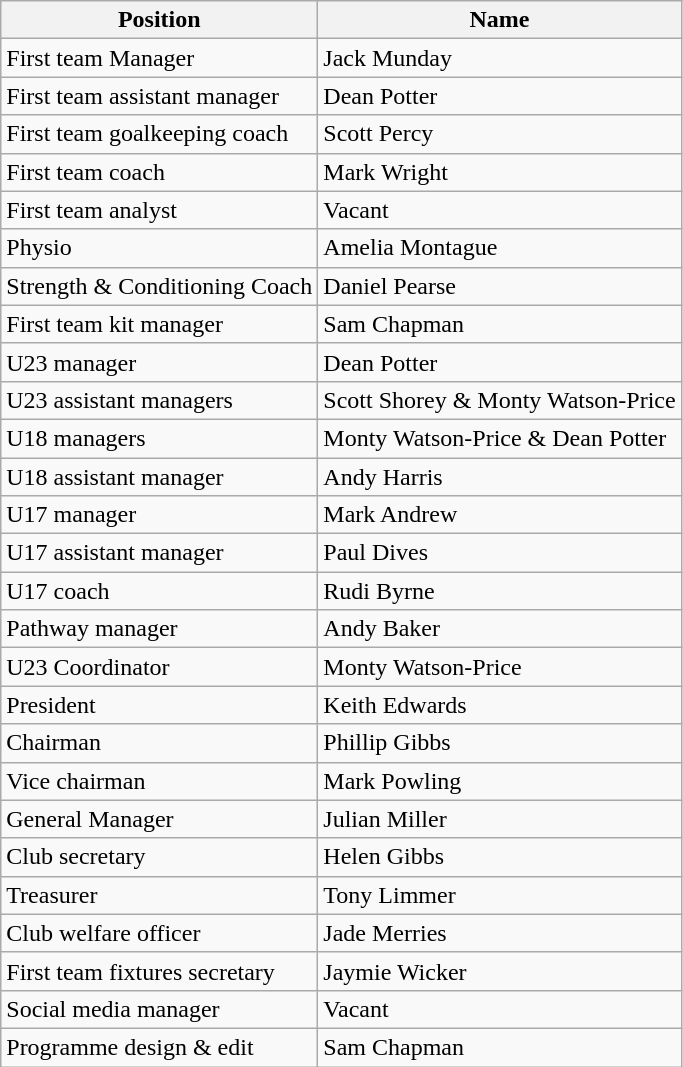<table class="wikitable">
<tr>
<th>Position</th>
<th>Name</th>
</tr>
<tr>
<td>First team Manager</td>
<td>Jack Munday</td>
</tr>
<tr>
<td>First team assistant manager</td>
<td>Dean Potter</td>
</tr>
<tr>
<td>First team goalkeeping coach</td>
<td>Scott Percy</td>
</tr>
<tr>
<td>First team coach</td>
<td>Mark Wright</td>
</tr>
<tr>
<td>First team analyst</td>
<td>Vacant</td>
</tr>
<tr>
<td>Physio</td>
<td>Amelia Montague</td>
</tr>
<tr>
<td>Strength & Conditioning Coach</td>
<td>Daniel Pearse</td>
</tr>
<tr>
<td>First team kit manager</td>
<td>Sam Chapman</td>
</tr>
<tr>
<td>U23 manager</td>
<td>Dean Potter</td>
</tr>
<tr>
<td>U23 assistant managers</td>
<td>Scott Shorey & Monty Watson-Price</td>
</tr>
<tr>
<td>U18 managers</td>
<td>Monty Watson-Price & Dean Potter</td>
</tr>
<tr>
<td>U18 assistant manager</td>
<td>Andy Harris</td>
</tr>
<tr>
<td>U17 manager</td>
<td>Mark Andrew</td>
</tr>
<tr>
<td>U17 assistant manager</td>
<td>Paul Dives</td>
</tr>
<tr>
<td>U17 coach</td>
<td>Rudi Byrne</td>
</tr>
<tr>
<td>Pathway manager</td>
<td>Andy Baker</td>
</tr>
<tr>
<td>U23 Coordinator</td>
<td>Monty Watson-Price</td>
</tr>
<tr>
<td>President</td>
<td>Keith Edwards</td>
</tr>
<tr>
<td>Chairman</td>
<td>Phillip Gibbs</td>
</tr>
<tr>
<td>Vice chairman</td>
<td>Mark Powling</td>
</tr>
<tr>
<td>General Manager</td>
<td>Julian Miller</td>
</tr>
<tr>
<td>Club secretary</td>
<td>Helen Gibbs</td>
</tr>
<tr>
<td>Treasurer</td>
<td>Tony Limmer</td>
</tr>
<tr>
<td>Club welfare officer</td>
<td>Jade Merries</td>
</tr>
<tr>
<td>First team fixtures secretary</td>
<td>Jaymie Wicker</td>
</tr>
<tr>
<td>Social media manager</td>
<td>Vacant</td>
</tr>
<tr>
<td>Programme design & edit</td>
<td>Sam Chapman</td>
</tr>
</table>
